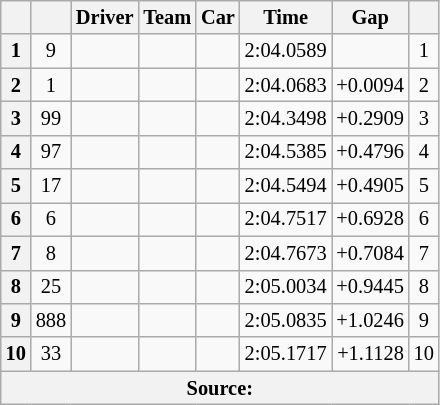<table class="wikitable" style="font-size: 85%">
<tr>
<th></th>
<th></th>
<th>Driver</th>
<th>Team</th>
<th>Car</th>
<th>Time</th>
<th>Gap</th>
<th></th>
</tr>
<tr>
<th>1</th>
<td align="center">9</td>
<td></td>
<td></td>
<td></td>
<td>2:04.0589</td>
<td></td>
<td align="center">1</td>
</tr>
<tr>
<th>2</th>
<td align="center">1</td>
<td></td>
<td></td>
<td></td>
<td>2:04.0683</td>
<td align="right">+0.0094</td>
<td align="center">2</td>
</tr>
<tr>
<th>3</th>
<td align="center">99</td>
<td></td>
<td></td>
<td></td>
<td>2:04.3498</td>
<td align="right">+0.2909</td>
<td align="center">3</td>
</tr>
<tr>
<th>4</th>
<td align="center">97</td>
<td></td>
<td></td>
<td></td>
<td>2:04.5385</td>
<td align="right">+0.4796</td>
<td align="center">4</td>
</tr>
<tr>
<th>5</th>
<td align="center">17</td>
<td></td>
<td></td>
<td></td>
<td>2:04.5494</td>
<td align="right">+0.4905</td>
<td align="center">5</td>
</tr>
<tr>
<th>6</th>
<td align="center">6</td>
<td></td>
<td></td>
<td></td>
<td>2:04.7517</td>
<td align="right">+0.6928</td>
<td align="center">6</td>
</tr>
<tr>
<th>7</th>
<td align="center">8</td>
<td></td>
<td></td>
<td></td>
<td>2:04.7673</td>
<td align="right">+0.7084</td>
<td align="center">7</td>
</tr>
<tr>
<th>8</th>
<td align="center">25</td>
<td></td>
<td></td>
<td></td>
<td>2:05.0034</td>
<td align="right">+0.9445</td>
<td align="center">8</td>
</tr>
<tr>
<th>9</th>
<td align="center">888</td>
<td></td>
<td></td>
<td></td>
<td>2:05.0835</td>
<td align="right">+1.0246</td>
<td align="center">9</td>
</tr>
<tr>
<th>10</th>
<td align="center">33</td>
<td></td>
<td></td>
<td></td>
<td>2:05.1717</td>
<td align="right">+1.1128</td>
<td align="center">10</td>
</tr>
<tr>
<th colspan="8">Source:</th>
</tr>
</table>
